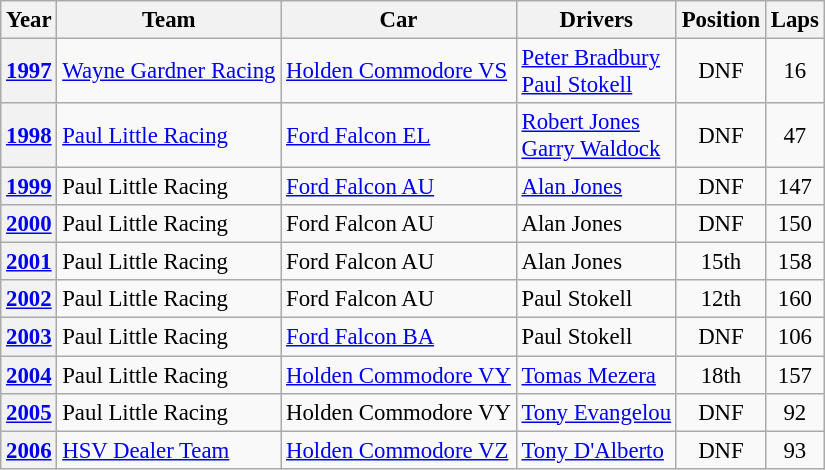<table class="wikitable" style="font-size: 95%;">
<tr>
<th>Year</th>
<th>Team</th>
<th>Car</th>
<th>Drivers</th>
<th>Position</th>
<th>Laps</th>
</tr>
<tr>
<th><a href='#'>1997</a></th>
<td><a href='#'>Wayne Gardner Racing</a></td>
<td><a href='#'>Holden Commodore VS</a></td>
<td> <a href='#'>Peter Bradbury</a><br> <a href='#'>Paul Stokell</a></td>
<td align=center>DNF</td>
<td align=center>16</td>
</tr>
<tr>
<th><a href='#'>1998</a></th>
<td><a href='#'>Paul Little Racing</a></td>
<td><a href='#'>Ford Falcon EL</a></td>
<td> <a href='#'>Robert Jones</a><br> <a href='#'>Garry Waldock</a></td>
<td align=center>DNF</td>
<td align=center>47</td>
</tr>
<tr>
<th><a href='#'>1999</a></th>
<td>Paul Little Racing</td>
<td><a href='#'>Ford Falcon AU</a></td>
<td> <a href='#'>Alan Jones</a></td>
<td align=center>DNF</td>
<td align=center>147</td>
</tr>
<tr>
<th><a href='#'>2000</a></th>
<td>Paul Little Racing</td>
<td>Ford Falcon AU</td>
<td> Alan Jones</td>
<td align=center>DNF</td>
<td align=center>150</td>
</tr>
<tr>
<th><a href='#'>2001</a></th>
<td>Paul Little Racing</td>
<td>Ford Falcon AU</td>
<td> Alan Jones</td>
<td align=center>15th</td>
<td align=center>158</td>
</tr>
<tr>
<th><a href='#'>2002</a></th>
<td>Paul Little Racing</td>
<td>Ford Falcon AU</td>
<td> Paul Stokell</td>
<td align=center>12th</td>
<td align=center>160</td>
</tr>
<tr>
<th><a href='#'>2003</a></th>
<td>Paul Little Racing</td>
<td><a href='#'>Ford Falcon BA</a></td>
<td> Paul Stokell</td>
<td align=center>DNF</td>
<td align=center>106</td>
</tr>
<tr>
<th><a href='#'>2004</a></th>
<td>Paul Little Racing</td>
<td><a href='#'>Holden Commodore VY</a></td>
<td> <a href='#'>Tomas Mezera</a></td>
<td align=center>18th</td>
<td align=center>157</td>
</tr>
<tr>
<th><a href='#'>2005</a></th>
<td>Paul Little Racing</td>
<td>Holden Commodore VY</td>
<td> <a href='#'>Tony Evangelou</a></td>
<td align=center>DNF</td>
<td align=center>92</td>
</tr>
<tr>
<th><a href='#'>2006</a></th>
<td><a href='#'>HSV Dealer Team</a></td>
<td><a href='#'>Holden Commodore VZ</a></td>
<td> <a href='#'>Tony D'Alberto</a></td>
<td align=center>DNF</td>
<td align=center>93</td>
</tr>
</table>
